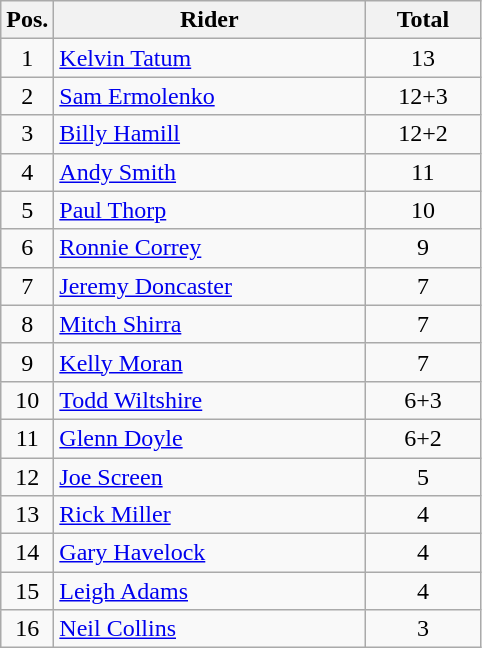<table class=wikitable>
<tr>
<th width=25px>Pos.</th>
<th width=200px>Rider</th>
<th width=70px>Total</th>
</tr>
<tr align=center >
<td>1</td>
<td align=left> <a href='#'>Kelvin Tatum</a></td>
<td>13</td>
</tr>
<tr align=center >
<td>2</td>
<td align=left> <a href='#'>Sam Ermolenko</a></td>
<td>12+3</td>
</tr>
<tr align=center >
<td>3</td>
<td align=left> <a href='#'>Billy Hamill</a></td>
<td>12+2</td>
</tr>
<tr align=center >
<td>4</td>
<td align=left> <a href='#'>Andy Smith</a></td>
<td>11</td>
</tr>
<tr align=center >
<td>5</td>
<td align=left> <a href='#'>Paul Thorp</a></td>
<td>10</td>
</tr>
<tr align=center >
<td>6</td>
<td align=left> <a href='#'>Ronnie Correy</a></td>
<td>9</td>
</tr>
<tr align=center >
<td>7</td>
<td align=left> <a href='#'>Jeremy Doncaster</a></td>
<td>7</td>
</tr>
<tr align=center >
<td>8</td>
<td align=left> <a href='#'>Mitch Shirra</a></td>
<td>7</td>
</tr>
<tr align=center >
<td>9</td>
<td align=left> <a href='#'>Kelly Moran</a></td>
<td>7</td>
</tr>
<tr align=center >
<td>10</td>
<td align=left> <a href='#'>Todd Wiltshire</a></td>
<td>6+3</td>
</tr>
<tr align=center>
<td>11</td>
<td align=left> <a href='#'>Glenn Doyle</a></td>
<td>6+2</td>
</tr>
<tr align=center>
<td>12</td>
<td align=left> <a href='#'>Joe Screen</a></td>
<td>5</td>
</tr>
<tr align=center>
<td>13</td>
<td align=left> <a href='#'>Rick Miller</a></td>
<td>4</td>
</tr>
<tr align=center>
<td>14</td>
<td align=left> <a href='#'>Gary Havelock</a></td>
<td>4</td>
</tr>
<tr align=center>
<td>15</td>
<td align=left> <a href='#'>Leigh Adams</a></td>
<td>4</td>
</tr>
<tr align=center>
<td>16</td>
<td align=left> <a href='#'>Neil Collins</a></td>
<td>3</td>
</tr>
</table>
